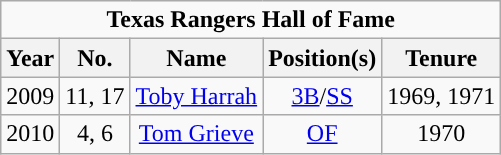<table class="wikitable" style="text-align:center">
<tr>
<td colspan="5"><strong>Texas Rangers Hall of Fame</strong></td>
</tr>
<tr>
<th scope="col">Year</th>
<th scope="col">No.</th>
<th scope="col">Name</th>
<th scope="col">Position(s)</th>
<th scope="col">Tenure</th>
</tr>
<tr>
<td>2009</td>
<td>11, 17</td>
<td><a href='#'>Toby Harrah</a></td>
<td><a href='#'>3B</a>/<a href='#'>SS</a></td>
<td>1969, 1971</td>
</tr>
<tr>
<td>2010</td>
<td>4, 6</td>
<td><a href='#'>Tom Grieve</a></td>
<td><a href='#'>OF</a></td>
<td>1970</td>
</tr>
</table>
